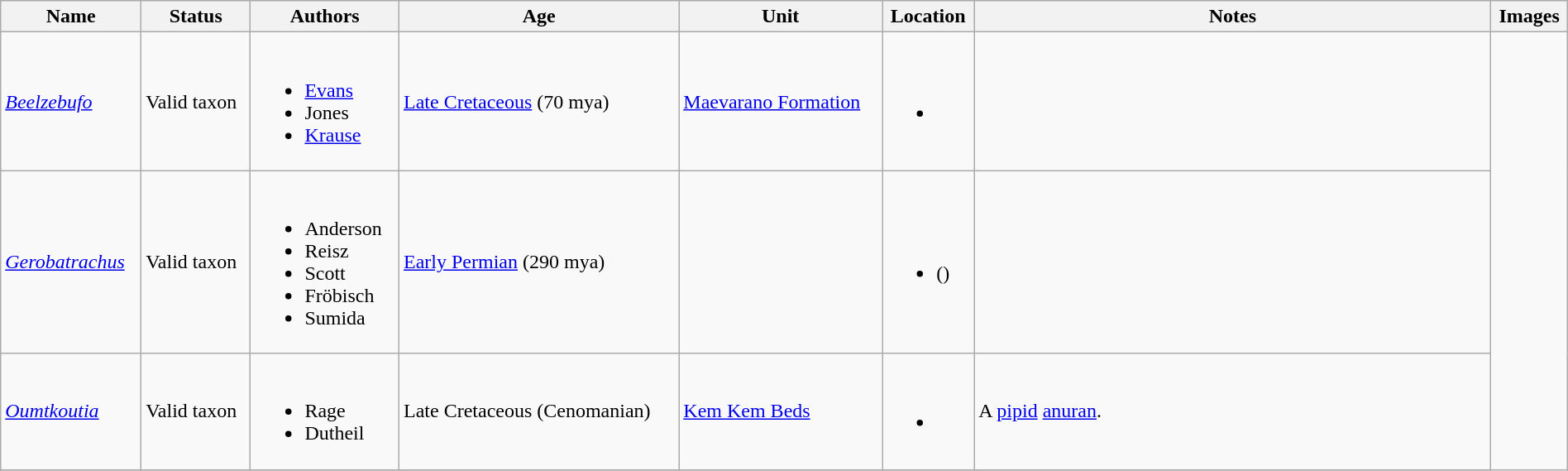<table class="wikitable" align="center" width="100%">
<tr>
<th>Name</th>
<th>Status</th>
<th>Authors</th>
<th>Age</th>
<th>Unit</th>
<th>Location</th>
<th width="33%">Notes</th>
<th>Images</th>
</tr>
<tr>
<td><em><a href='#'>Beelzebufo</a></em></td>
<td>Valid taxon</td>
<td><br><ul><li><a href='#'>Evans</a></li><li>Jones</li><li><a href='#'>Krause</a></li></ul></td>
<td><a href='#'>Late Cretaceous</a> (70 mya)</td>
<td><a href='#'>Maevarano Formation</a></td>
<td><br><ul><li></li></ul></td>
<td></td>
<td rowspan="47"><br></td>
</tr>
<tr>
<td><em><a href='#'>Gerobatrachus</a></em></td>
<td>Valid taxon</td>
<td><br><ul><li>Anderson</li><li>Reisz</li><li>Scott</li><li>Fröbisch</li><li>Sumida</li></ul></td>
<td><a href='#'>Early Permian</a> (290 mya)</td>
<td></td>
<td><br><ul><li> ()</li></ul></td>
<td></td>
</tr>
<tr>
<td><em><a href='#'>Oumtkoutia</a></em></td>
<td>Valid taxon</td>
<td><br><ul><li>Rage</li><li>Dutheil</li></ul></td>
<td>Late Cretaceous (Cenomanian)</td>
<td><a href='#'>Kem Kem Beds</a></td>
<td><br><ul><li></li></ul></td>
<td>A <a href='#'>pipid</a> <a href='#'>anuran</a>.</td>
</tr>
<tr>
</tr>
</table>
